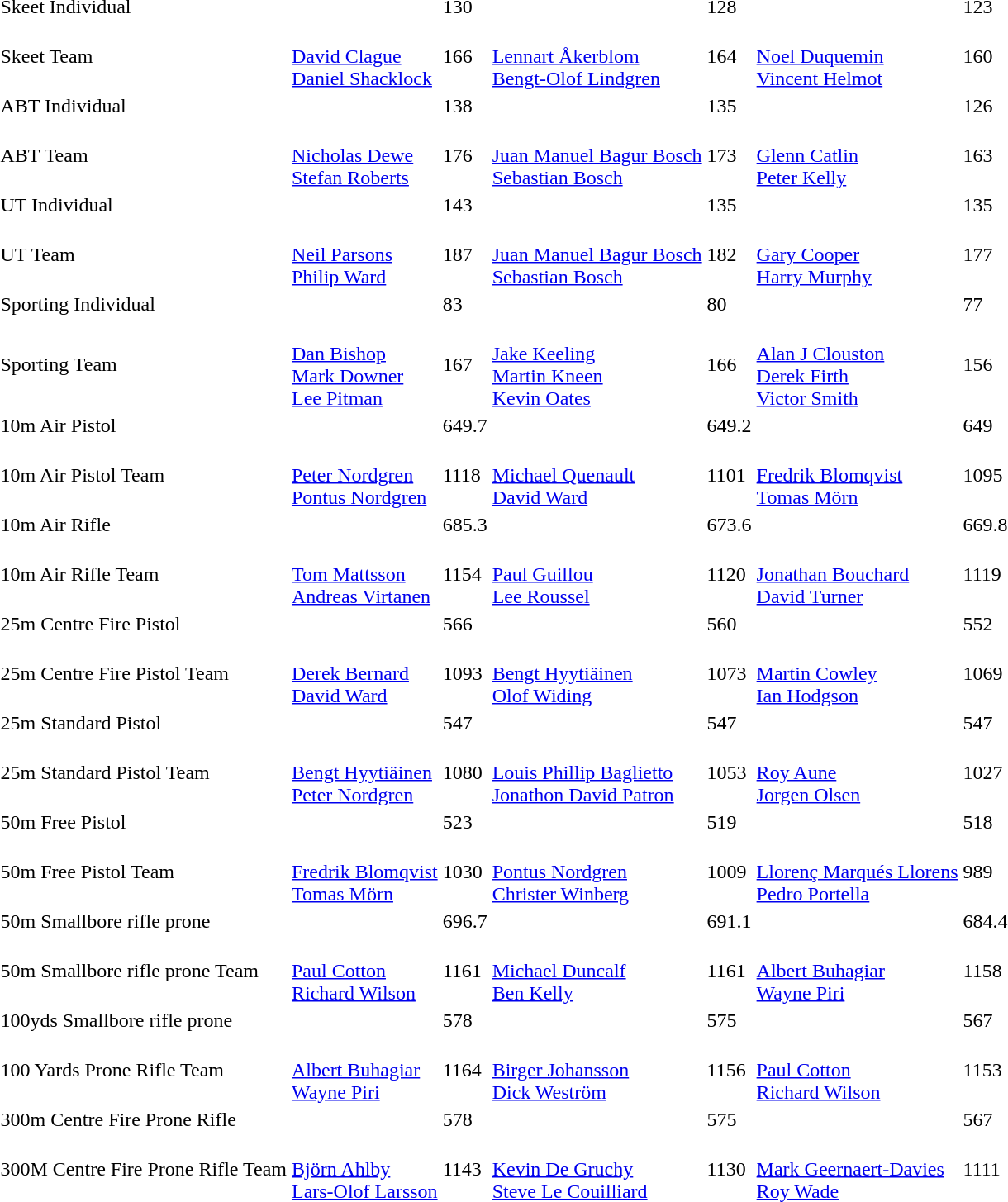<table>
<tr>
<td>Skeet Individual</td>
<td></td>
<td>130</td>
<td></td>
<td>128</td>
<td></td>
<td>123</td>
</tr>
<tr>
<td>Skeet Team</td>
<td><br><a href='#'>David Clague</a><br><a href='#'>Daniel Shacklock</a></td>
<td>166</td>
<td><br><a href='#'>Lennart Åkerblom</a><br><a href='#'>Bengt-Olof Lindgren</a></td>
<td>164</td>
<td><br><a href='#'>Noel Duquemin</a><br><a href='#'>Vincent Helmot</a></td>
<td>160</td>
</tr>
<tr>
<td>ABT Individual</td>
<td></td>
<td>138</td>
<td></td>
<td>135</td>
<td></td>
<td>126</td>
</tr>
<tr>
<td>ABT Team</td>
<td><br><a href='#'>Nicholas Dewe</a><br><a href='#'>Stefan Roberts</a></td>
<td>176</td>
<td><br><a href='#'>Juan Manuel Bagur Bosch</a><br><a href='#'>Sebastian Bosch</a></td>
<td>173</td>
<td><br><a href='#'>Glenn Catlin</a><br><a href='#'>Peter Kelly</a></td>
<td>163</td>
</tr>
<tr>
<td>UT Individual</td>
<td></td>
<td>143</td>
<td></td>
<td>135</td>
<td></td>
<td>135</td>
</tr>
<tr>
<td>UT Team</td>
<td><br><a href='#'>Neil Parsons</a><br><a href='#'>Philip Ward</a></td>
<td>187</td>
<td><br><a href='#'>Juan Manuel Bagur Bosch</a><br><a href='#'>Sebastian Bosch</a></td>
<td>182</td>
<td><br><a href='#'>Gary Cooper</a><br><a href='#'>Harry Murphy</a></td>
<td>177</td>
</tr>
<tr>
<td>Sporting Individual</td>
<td></td>
<td>83</td>
<td></td>
<td>80</td>
<td><br></td>
<td>77</td>
</tr>
<tr>
<td>Sporting Team</td>
<td><br><a href='#'>Dan Bishop</a><br><a href='#'>Mark Downer</a><br><a href='#'>Lee Pitman</a></td>
<td>167</td>
<td><br><a href='#'>Jake Keeling</a><br><a href='#'>Martin Kneen</a><br><a href='#'>Kevin Oates</a></td>
<td>166</td>
<td><br><a href='#'>Alan J Clouston</a><br><a href='#'>Derek Firth</a><br><a href='#'>Victor Smith</a></td>
<td>156</td>
</tr>
<tr>
<td>10m Air Pistol</td>
<td></td>
<td>649.7</td>
<td></td>
<td>649.2</td>
<td></td>
<td>649</td>
</tr>
<tr>
<td>10m Air Pistol Team</td>
<td><br><a href='#'>Peter Nordgren</a><br><a href='#'>Pontus Nordgren</a></td>
<td>1118</td>
<td><br><a href='#'>Michael Quenault</a><br><a href='#'>David Ward</a></td>
<td>1101</td>
<td><br><a href='#'>Fredrik Blomqvist</a><br><a href='#'>Tomas Mörn</a></td>
<td>1095</td>
</tr>
<tr>
<td>10m Air Rifle</td>
<td></td>
<td>685.3</td>
<td></td>
<td>673.6</td>
<td></td>
<td>669.8</td>
</tr>
<tr>
<td>10m Air Rifle Team</td>
<td><br><a href='#'>Tom Mattsson</a><br><a href='#'>Andreas Virtanen</a></td>
<td>1154</td>
<td><br><a href='#'>Paul Guillou</a><br><a href='#'>Lee Roussel</a></td>
<td>1120</td>
<td><br><a href='#'>Jonathan Bouchard</a><br><a href='#'>David Turner</a></td>
<td>1119</td>
</tr>
<tr>
<td>25m Centre Fire Pistol</td>
<td></td>
<td>566</td>
<td></td>
<td>560</td>
<td></td>
<td>552</td>
</tr>
<tr>
<td>25m Centre Fire Pistol Team</td>
<td><br><a href='#'>Derek Bernard</a><br><a href='#'>David Ward</a></td>
<td>1093</td>
<td><br><a href='#'>Bengt Hyytiäinen</a><br><a href='#'>Olof Widing</a></td>
<td>1073</td>
<td><br><a href='#'>Martin Cowley</a><br><a href='#'>Ian Hodgson</a></td>
<td>1069</td>
</tr>
<tr>
<td>25m Standard Pistol</td>
<td></td>
<td>547</td>
<td></td>
<td>547</td>
<td></td>
<td>547</td>
</tr>
<tr>
<td>25m Standard Pistol Team</td>
<td><br><a href='#'>Bengt Hyytiäinen</a><br><a href='#'>Peter Nordgren</a></td>
<td>1080</td>
<td><br><a href='#'>Louis Phillip Baglietto</a><br><a href='#'>Jonathon David Patron</a></td>
<td>1053</td>
<td><br><a href='#'>Roy Aune</a><br><a href='#'>Jorgen Olsen</a></td>
<td>1027</td>
</tr>
<tr>
<td>50m Free Pistol</td>
<td></td>
<td>523</td>
<td></td>
<td>519</td>
<td></td>
<td>518</td>
</tr>
<tr>
<td>50m Free Pistol Team</td>
<td><br><a href='#'>Fredrik Blomqvist</a><br><a href='#'>Tomas Mörn</a></td>
<td>1030</td>
<td><br><a href='#'>Pontus Nordgren</a><br><a href='#'>Christer Winberg</a></td>
<td>1009</td>
<td><br><a href='#'>Llorenç Marqués Llorens</a><br><a href='#'>Pedro Portella</a></td>
<td>989</td>
</tr>
<tr>
<td>50m Smallbore rifle prone</td>
<td></td>
<td>696.7</td>
<td></td>
<td>691.1</td>
<td></td>
<td>684.4</td>
</tr>
<tr>
<td>50m Smallbore rifle prone Team</td>
<td><br><a href='#'>Paul Cotton</a><br><a href='#'>Richard Wilson</a></td>
<td>1161</td>
<td><br><a href='#'>Michael Duncalf</a><br><a href='#'>Ben Kelly</a></td>
<td>1161</td>
<td><br><a href='#'>Albert Buhagiar</a><br><a href='#'>Wayne Piri</a></td>
<td>1158</td>
</tr>
<tr>
<td>100yds Smallbore rifle prone</td>
<td></td>
<td>578</td>
<td></td>
<td>575</td>
<td></td>
<td>567</td>
</tr>
<tr>
<td>100 Yards Prone Rifle Team</td>
<td><br><a href='#'>Albert Buhagiar</a><br><a href='#'>Wayne Piri</a></td>
<td>1164</td>
<td><br><a href='#'>Birger Johansson</a><br><a href='#'>Dick Weström</a></td>
<td>1156</td>
<td><br><a href='#'>Paul Cotton</a><br><a href='#'>Richard Wilson</a></td>
<td>1153</td>
</tr>
<tr>
<td>300m Centre Fire Prone Rifle</td>
<td></td>
<td>578</td>
<td></td>
<td>575</td>
<td></td>
<td>567</td>
</tr>
<tr>
<td>300M Centre Fire Prone Rifle Team</td>
<td><br><a href='#'>Björn Ahlby</a><br><a href='#'>Lars-Olof Larsson</a></td>
<td>1143</td>
<td><br><a href='#'>Kevin De Gruchy</a><br><a href='#'>Steve Le Couilliard</a></td>
<td>1130</td>
<td><br><a href='#'>Mark Geernaert-Davies</a><br><a href='#'>Roy Wade</a></td>
<td>1111</td>
</tr>
</table>
